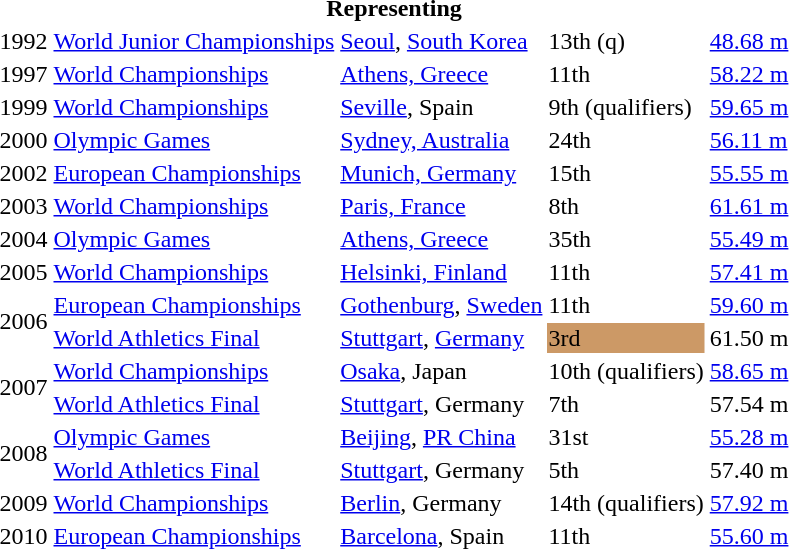<table>
<tr>
<th colspan="5">Representing </th>
</tr>
<tr>
<td>1992</td>
<td><a href='#'>World Junior Championships</a></td>
<td><a href='#'>Seoul</a>, <a href='#'>South Korea</a></td>
<td>13th (q)</td>
<td><a href='#'>48.68 m</a></td>
</tr>
<tr>
<td>1997</td>
<td><a href='#'>World Championships</a></td>
<td><a href='#'>Athens, Greece</a></td>
<td>11th</td>
<td><a href='#'>58.22 m</a></td>
</tr>
<tr>
<td>1999</td>
<td><a href='#'>World Championships</a></td>
<td><a href='#'>Seville</a>, Spain</td>
<td>9th (qualifiers)</td>
<td><a href='#'>59.65 m</a></td>
</tr>
<tr>
<td>2000</td>
<td><a href='#'>Olympic Games</a></td>
<td><a href='#'>Sydney, Australia</a></td>
<td>24th</td>
<td><a href='#'>56.11 m</a></td>
</tr>
<tr>
<td>2002</td>
<td><a href='#'>European Championships</a></td>
<td><a href='#'>Munich, Germany</a></td>
<td>15th</td>
<td><a href='#'>55.55 m</a></td>
</tr>
<tr>
<td>2003</td>
<td><a href='#'>World Championships</a></td>
<td><a href='#'>Paris, France</a></td>
<td>8th</td>
<td><a href='#'>61.61 m</a></td>
</tr>
<tr>
<td>2004</td>
<td><a href='#'>Olympic Games</a></td>
<td><a href='#'>Athens, Greece</a></td>
<td>35th</td>
<td><a href='#'>55.49 m</a></td>
</tr>
<tr>
<td>2005</td>
<td><a href='#'>World Championships</a></td>
<td><a href='#'>Helsinki, Finland</a></td>
<td>11th</td>
<td><a href='#'>57.41 m</a></td>
</tr>
<tr>
<td rowspan=2>2006</td>
<td><a href='#'>European Championships</a></td>
<td><a href='#'>Gothenburg</a>, <a href='#'>Sweden</a></td>
<td>11th</td>
<td><a href='#'>59.60 m</a></td>
</tr>
<tr>
<td><a href='#'>World Athletics Final</a></td>
<td><a href='#'>Stuttgart</a>, <a href='#'>Germany</a></td>
<td bgcolor="cc9966">3rd</td>
<td>61.50 m</td>
</tr>
<tr>
<td rowspan=2>2007</td>
<td><a href='#'>World Championships</a></td>
<td><a href='#'>Osaka</a>, Japan</td>
<td>10th (qualifiers)</td>
<td><a href='#'>58.65 m</a></td>
</tr>
<tr>
<td><a href='#'>World Athletics Final</a></td>
<td><a href='#'>Stuttgart</a>, Germany</td>
<td>7th</td>
<td>57.54 m</td>
</tr>
<tr>
<td rowspan=2>2008</td>
<td><a href='#'>Olympic Games</a></td>
<td><a href='#'>Beijing</a>, <a href='#'>PR China</a></td>
<td>31st</td>
<td><a href='#'>55.28 m</a></td>
</tr>
<tr>
<td><a href='#'>World Athletics Final</a></td>
<td><a href='#'>Stuttgart</a>, Germany</td>
<td>5th</td>
<td>57.40 m</td>
</tr>
<tr>
<td>2009</td>
<td><a href='#'>World Championships</a></td>
<td><a href='#'>Berlin</a>, Germany</td>
<td>14th (qualifiers)</td>
<td><a href='#'>57.92 m</a></td>
</tr>
<tr>
<td>2010</td>
<td><a href='#'>European Championships</a></td>
<td><a href='#'>Barcelona</a>, Spain</td>
<td>11th</td>
<td><a href='#'>55.60 m</a></td>
</tr>
</table>
